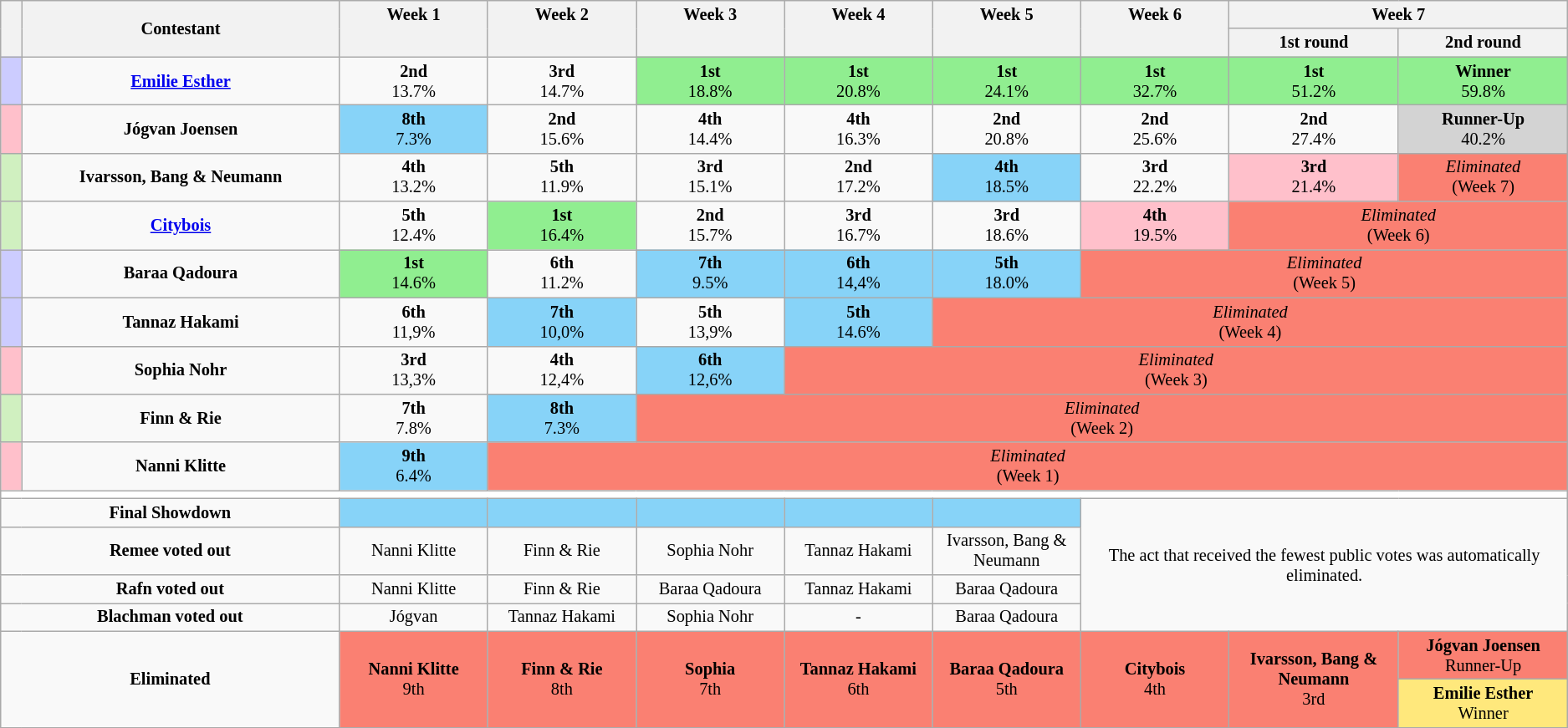<table class="wikitable" style="text-align:center; font-size:85%">
<tr>
<th style="width:1%" rowspan=2></th>
<th style="width:15%" rowspan=2>Contestant</th>
<th style="width:7%" rowspan=2 valign=top>Week 1</th>
<th style="width:7%" rowspan=2 valign=top>Week 2</th>
<th style="width:7%" rowspan=2 valign=top>Week 3</th>
<th style="width:7%" rowspan=2 valign=top>Week 4</th>
<th style="width:7%" rowspan=2 valign=top>Week 5</th>
<th style="width:7%" rowspan=2 valign=top>Week 6</th>
<th colspan=2>Week 7</th>
</tr>
<tr>
<th style="width:8%">1st round</th>
<th style="width:8%">2nd round</th>
</tr>
<tr>
<td style="background:#ccf"></td>
<td><strong><a href='#'>Emilie Esther</a></strong></td>
<td><strong>2nd</strong><br>13.7%</td>
<td><strong>3rd</strong><br>14.7%</td>
<td bgcolor="lightgreen"><strong>1st</strong><br>18.8%</td>
<td bgcolor="lightgreen"><strong>1st</strong><br>20.8%</td>
<td bgcolor="lightgreen"><strong>1st</strong><br>24.1%</td>
<td bgcolor="lightgreen"><strong>1st</strong><br>32.7%</td>
<td bgcolor="lightgreen"><strong>1st</strong><br>51.2%</td>
<td bgcolor="lightgreen"><strong>Winner</strong><br>59.8%</td>
</tr>
<tr>
<td style="background:pink"></td>
<td><strong>Jógvan Joensen</strong></td>
<td bgcolor="#87D3F8"><strong>8th</strong><br>7.3%</td>
<td><strong>2nd</strong><br>15.6%</td>
<td><strong>4th</strong><br>14.4%</td>
<td><strong>4th</strong><br>16.3%</td>
<td><strong>2nd</strong><br>20.8%</td>
<td><strong>2nd</strong><br>25.6%</td>
<td><strong>2nd</strong><br>27.4%</td>
<td bgcolor="lightgrey"><strong>Runner-Up</strong><br>40.2%</td>
</tr>
<tr>
<td style="background:#d0f0c0"></td>
<td><strong>Ivarsson, Bang & Neumann</strong></td>
<td><strong>4th</strong><br>13.2%</td>
<td><strong>5th</strong><br>11.9%</td>
<td><strong>3rd</strong><br>15.1%</td>
<td><strong>2nd</strong><br>17.2%</td>
<td bgcolor="#87D3F8"><strong>4th</strong><br>18.5%</td>
<td><strong>3rd</strong><br>22.2%</td>
<td bgcolor="pink"><strong>3rd</strong><br>21.4%</td>
<td bgcolor="salmon" colspan=1><em>Eliminated</em><br>(Week 7)</td>
</tr>
<tr>
<td style="background:#d0f0c0"></td>
<td><strong><a href='#'>Citybois</a></strong></td>
<td><strong>5th</strong><br>12.4%</td>
<td bgcolor="lightgreen"><strong>1st</strong><br>16.4%</td>
<td><strong>2nd</strong><br>15.7%</td>
<td><strong>3rd</strong><br>16.7%</td>
<td><strong>3rd</strong><br>18.6%</td>
<td bgcolor="pink"><strong>4th</strong><br>19.5%</td>
<td bgcolor="salmon" colspan=2><em>Eliminated</em><br>(Week 6)</td>
</tr>
<tr>
<td style="background:#ccf"></td>
<td><strong>Baraa Qadoura</strong></td>
<td bgcolor="lightgreen"><strong>1st</strong><br>14.6%</td>
<td><strong>6th</strong><br>11.2%</td>
<td bgcolor="#87D3F8"><strong>7th</strong><br>9.5%</td>
<td bgcolor="#87D3F8"><strong>6th</strong><br>14,4%</td>
<td bgcolor="#87D3F8"><strong>5th</strong><br>18.0%</td>
<td bgcolor="salmon" colspan=3><em>Eliminated</em><br>(Week 5)</td>
</tr>
<tr>
<td style="background:#ccf"></td>
<td><strong>Tannaz Hakami</strong></td>
<td><strong>6th</strong><br>11,9%</td>
<td bgcolor="#87D3F8"><strong>7th</strong><br>10,0%</td>
<td><strong>5th</strong><br>13,9%</td>
<td bgcolor="#87D3F8"><strong>5th</strong><br>14.6%</td>
<td bgcolor="salmon" colspan=4><em>Eliminated</em><br>(Week 4)</td>
</tr>
<tr>
<td style="background:pink"></td>
<td><strong>Sophia Nohr</strong></td>
<td><strong>3rd</strong><br>13,3%</td>
<td><strong>4th</strong><br>12,4%</td>
<td bgcolor="#87D3F8"><strong>6th</strong><br>12,6%</td>
<td bgcolor="salmon" colspan=5><em>Eliminated</em><br>(Week 3)</td>
</tr>
<tr>
<td style="background:#d0f0c0"></td>
<td><strong>Finn & Rie</strong></td>
<td><strong>7th</strong><br>7.8%</td>
<td bgcolor="#87D3F8"><strong>8th</strong><br>7.3%</td>
<td bgcolor="salmon" colspan=6><em>Eliminated</em><br>(Week 2)</td>
</tr>
<tr>
<td style="background:pink"></td>
<td><strong>Nanni Klitte</strong></td>
<td bgcolor="#87D3F8"><strong>9th</strong><br>6.4%</td>
<td bgcolor="salmon" colspan=7><em>Eliminated</em><br>(Week 1)</td>
</tr>
<tr>
<td style="background:#FFFFFF" colspan=10></td>
</tr>
<tr>
<td colspan=2><strong>Final Showdown</strong></td>
<td style="background:#87D3F8"></td>
<td style="background:#87D3F8"></td>
<td style="background:#87D3F8"></td>
<td style="background:#87D3F8"></td>
<td style="background:#87D3F8"></td>
<td colspan=3 rowspan=4>The act that received the fewest public votes was automatically eliminated.</td>
</tr>
<tr>
<td colspan=2><strong>Remee voted out</strong></td>
<td>Nanni Klitte</td>
<td>Finn & Rie</td>
<td>Sophia Nohr</td>
<td>Tannaz Hakami</td>
<td>Ivarsson, Bang & Neumann</td>
</tr>
<tr>
<td colspan=2><strong>Rafn voted out</strong></td>
<td>Nanni Klitte</td>
<td>Finn & Rie</td>
<td>Baraa Qadoura</td>
<td>Tannaz Hakami</td>
<td>Baraa Qadoura</td>
</tr>
<tr>
<td colspan=2><strong>Blachman voted out</strong></td>
<td>Jógvan</td>
<td>Tannaz Hakami</td>
<td>Sophia Nohr</td>
<td>-</td>
<td>Baraa Qadoura</td>
</tr>
<tr>
<td colspan=2 rowspan=2><strong>Eliminated</strong></td>
<td style="background:#FA8072" rowspan=2><strong>Nanni Klitte</strong><br>9th</td>
<td style="background:#FA8072" rowspan=2><strong>Finn & Rie</strong><br>8th</td>
<td style="background:#FA8072" rowspan=2><strong>Sophia</strong><br>7th</td>
<td style="background:#FA8072" rowspan=2><strong>Tannaz Hakami</strong><br>6th</td>
<td style="background:#FA8072" rowspan=2><strong>Baraa Qadoura</strong><br>5th</td>
<td style="background:#FA8072" rowspan=2><strong>Citybois</strong><br>4th</td>
<td style="background:#FA8072" rowspan=2><strong>Ivarsson, Bang & Neumann</strong><br>3rd</td>
<td style="background:#FA8072"><strong>Jógvan Joensen</strong><br>Runner-Up</td>
</tr>
<tr>
<td style="background:#FFE87C"><strong>Emilie Esther</strong><br>Winner</td>
</tr>
<tr>
</tr>
</table>
